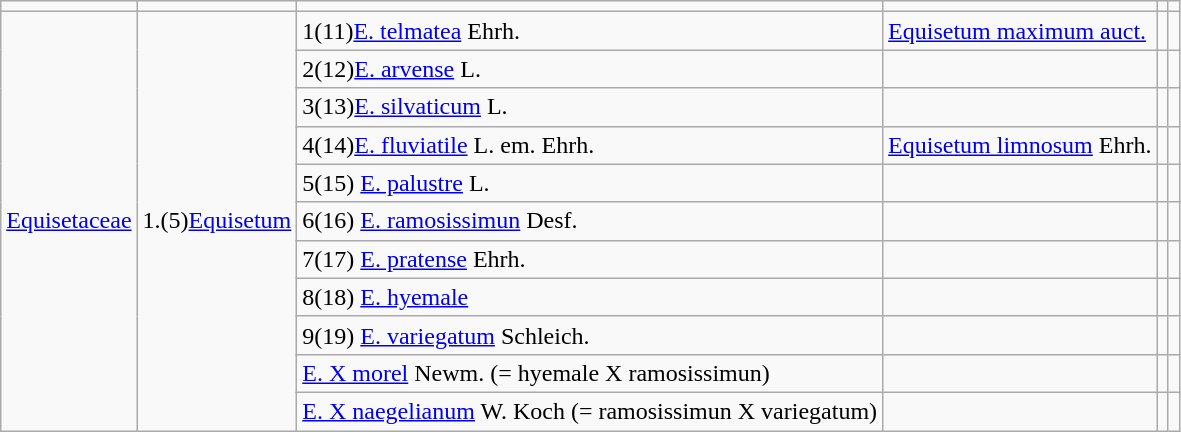<table class="wikitable">
<tr>
<td></td>
<td></td>
<td></td>
<td></td>
<td></td>
<td></td>
</tr>
<tr>
<td rowspan="11" style="text-align:center;"><a href='#'>Equisetaceae</a></td>
<td rowspan="11">1.(5)<a href='#'>Equisetum</a></td>
<td>1(11)<a href='#'>E. telmatea</a> Ehrh.</td>
<td><a href='#'>Equisetum maximum auct.</a></td>
<td></td>
<td></td>
</tr>
<tr>
<td>2(12)<a href='#'>E. arvense</a>  L.</td>
<td></td>
<td></td>
<td></td>
</tr>
<tr>
<td>3(13)<a href='#'>E. silvaticum</a>  L.</td>
<td></td>
<td></td>
<td></td>
</tr>
<tr>
<td>4(14)<a href='#'>E. fluviatile</a>  L. em. Ehrh.</td>
<td><a href='#'>Equisetum limnosum</a> Ehrh.</td>
<td></td>
<td></td>
</tr>
<tr>
<td>5(15) <a href='#'>E. palustre</a>  L.</td>
<td></td>
<td></td>
<td></td>
</tr>
<tr>
<td>6(16) <a href='#'>E. ramosissimun</a> Desf.</td>
<td></td>
<td></td>
<td></td>
</tr>
<tr>
<td>7(17) <a href='#'>E. pratense</a> Ehrh.</td>
<td></td>
<td></td>
<td></td>
</tr>
<tr>
<td>8(18) <a href='#'>E. hyemale</a></td>
<td></td>
<td></td>
<td></td>
</tr>
<tr>
<td>9(19) <a href='#'>E. variegatum</a> Schleich.</td>
<td></td>
<td></td>
<td></td>
</tr>
<tr>
<td><a href='#'>E. X morel</a> Newm. (= hyemale X ramosissimun)</td>
<td></td>
<td></td>
<td></td>
</tr>
<tr>
<td><a href='#'>E. X naegelianum</a> W. Koch (= ramosissimun X variegatum)</td>
<td></td>
<td></td>
<td></td>
</tr>
</table>
